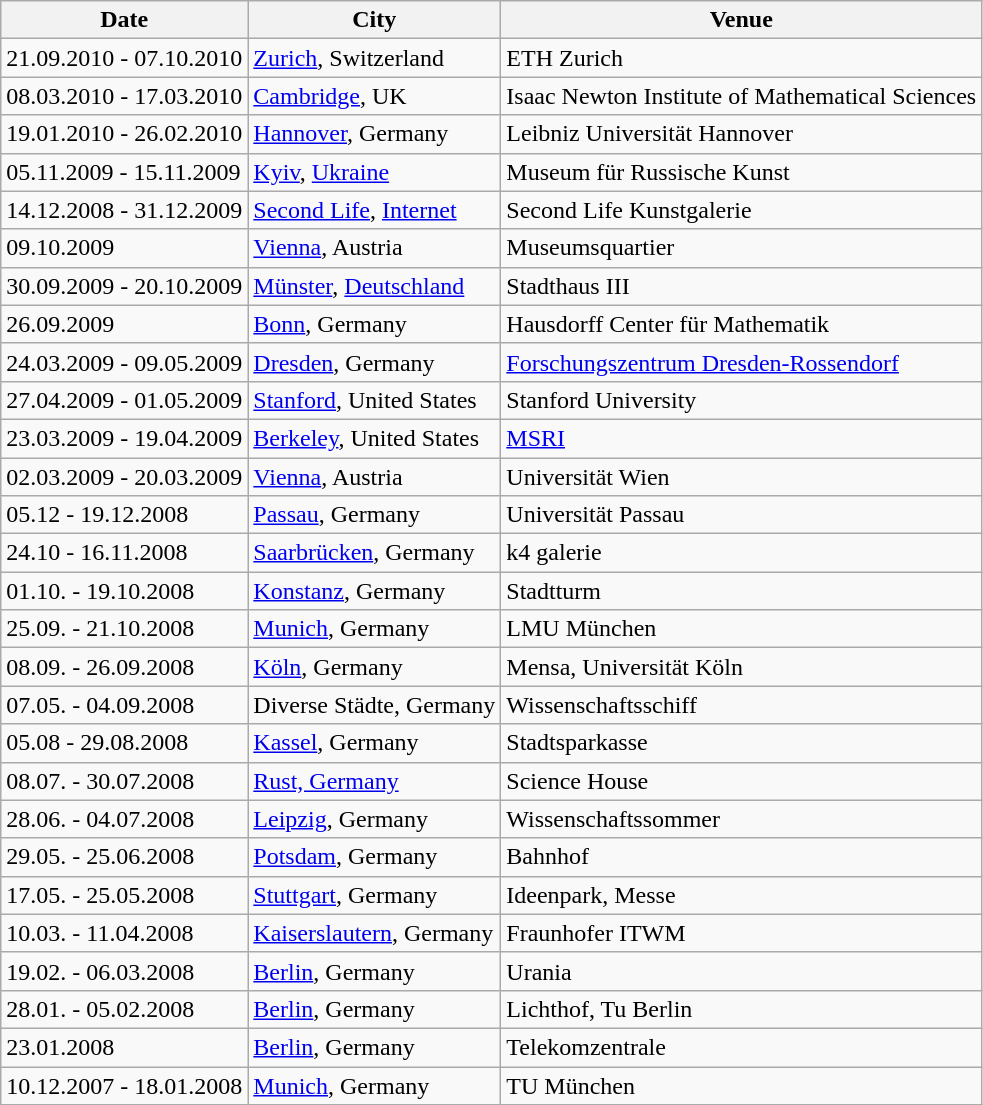<table class="wikitable">
<tr>
<th>Date</th>
<th>City</th>
<th>Venue</th>
</tr>
<tr>
<td>21.09.2010 - 07.10.2010</td>
<td><a href='#'>Zurich</a>, Switzerland</td>
<td>ETH Zurich</td>
</tr>
<tr>
<td>08.03.2010 - 17.03.2010</td>
<td><a href='#'>Cambridge</a>, UK</td>
<td>Isaac Newton Institute of Mathematical Sciences</td>
</tr>
<tr>
<td>19.01.2010 - 26.02.2010</td>
<td><a href='#'>Hannover</a>, Germany</td>
<td>Leibniz Universität Hannover</td>
</tr>
<tr>
<td>05.11.2009 - 15.11.2009</td>
<td><a href='#'>Kyiv</a>, <a href='#'>Ukraine</a></td>
<td>Museum für Russische Kunst</td>
</tr>
<tr>
<td>14.12.2008 - 31.12.2009</td>
<td><a href='#'>Second Life</a>, <a href='#'>Internet</a></td>
<td>Second Life Kunstgalerie</td>
</tr>
<tr>
<td>09.10.2009</td>
<td><a href='#'>Vienna</a>, Austria</td>
<td>Museumsquartier</td>
</tr>
<tr>
<td>30.09.2009 - 20.10.2009</td>
<td><a href='#'>Münster</a>, <a href='#'>Deutschland</a></td>
<td>Stadthaus III</td>
</tr>
<tr>
<td>26.09.2009</td>
<td><a href='#'>Bonn</a>, Germany</td>
<td>Hausdorff Center für Mathematik</td>
</tr>
<tr>
<td>24.03.2009 - 09.05.2009</td>
<td><a href='#'>Dresden</a>, Germany</td>
<td><a href='#'>Forschungszentrum Dresden-Rossendorf</a></td>
</tr>
<tr>
<td>27.04.2009 - 01.05.2009</td>
<td><a href='#'>Stanford</a>, United States</td>
<td>Stanford University</td>
</tr>
<tr>
<td>23.03.2009 - 19.04.2009</td>
<td><a href='#'>Berkeley</a>, United States</td>
<td><a href='#'>MSRI</a></td>
</tr>
<tr>
<td>02.03.2009 - 20.03.2009</td>
<td><a href='#'>Vienna</a>, Austria</td>
<td>Universität Wien</td>
</tr>
<tr>
<td>05.12 - 19.12.2008</td>
<td><a href='#'>Passau</a>, Germany</td>
<td>Universität Passau</td>
</tr>
<tr>
<td>24.10 - 16.11.2008</td>
<td><a href='#'>Saarbrücken</a>, Germany</td>
<td>k4 galerie</td>
</tr>
<tr>
<td>01.10. - 19.10.2008</td>
<td><a href='#'>Konstanz</a>,  Germany</td>
<td>Stadtturm</td>
</tr>
<tr>
<td>25.09. - 21.10.2008</td>
<td><a href='#'>Munich</a>,  Germany</td>
<td>LMU München</td>
</tr>
<tr>
<td>08.09. - 26.09.2008</td>
<td><a href='#'>Köln</a>,  Germany</td>
<td>Mensa, Universität Köln</td>
</tr>
<tr>
<td>07.05. - 04.09.2008</td>
<td>Diverse Städte, Germany</td>
<td>Wissenschaftsschiff</td>
</tr>
<tr>
<td>05.08 - 29.08.2008</td>
<td><a href='#'>Kassel</a>, Germany</td>
<td>Stadtsparkasse</td>
</tr>
<tr>
<td>08.07. - 30.07.2008</td>
<td><a href='#'>Rust, Germany</a></td>
<td>Science House</td>
</tr>
<tr>
<td>28.06. - 04.07.2008</td>
<td><a href='#'>Leipzig</a>, Germany</td>
<td>Wissenschaftssommer</td>
</tr>
<tr>
<td>29.05. - 25.06.2008</td>
<td><a href='#'>Potsdam</a>, Germany</td>
<td>Bahnhof</td>
</tr>
<tr>
<td>17.05. - 25.05.2008</td>
<td><a href='#'>Stuttgart</a>, Germany</td>
<td>Ideenpark, Messe</td>
</tr>
<tr>
<td>10.03. - 11.04.2008</td>
<td><a href='#'>Kaiserslautern</a>, Germany</td>
<td>Fraunhofer ITWM</td>
</tr>
<tr>
<td>19.02. - 06.03.2008</td>
<td><a href='#'>Berlin</a>, Germany</td>
<td>Urania</td>
</tr>
<tr>
<td>28.01. - 05.02.2008</td>
<td><a href='#'>Berlin</a>, Germany</td>
<td>Lichthof, Tu Berlin</td>
</tr>
<tr>
<td>23.01.2008</td>
<td><a href='#'>Berlin</a>, Germany</td>
<td>Telekomzentrale</td>
</tr>
<tr>
<td>10.12.2007 - 18.01.2008</td>
<td><a href='#'>Munich</a>, Germany</td>
<td>TU München</td>
</tr>
</table>
